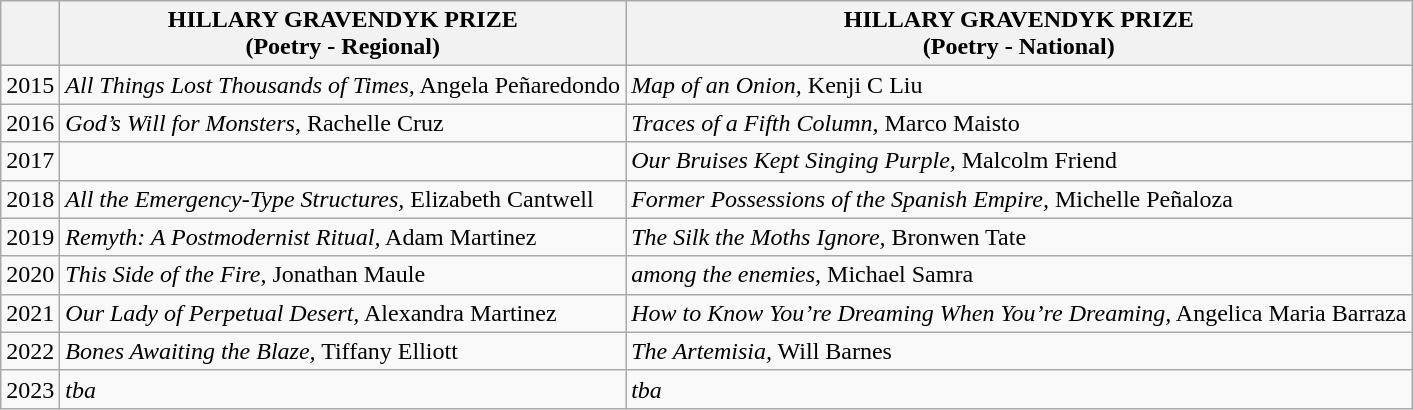<table class="wikitable">
<tr>
<th></th>
<th>HILLARY GRAVENDYK PRIZE<br>(Poetry - Regional)</th>
<th>HILLARY GRAVENDYK PRIZE<br>(Poetry - National)</th>
</tr>
<tr>
<td>2015</td>
<td><em>All Things Lost Thousands of Times,</em> Angela Peñaredondo</td>
<td><em>Map of an Onion,</em> Kenji C Liu</td>
</tr>
<tr>
<td>2016</td>
<td><em>God’s Will for Monsters</em>, Rachelle Cruz</td>
<td><em>Traces of a Fifth Column,</em> Marco Maisto</td>
</tr>
<tr>
<td>2017</td>
<td></td>
<td><em>Our Bruises Kept Singing Purple,</em> Malcolm Friend</td>
</tr>
<tr>
<td>2018</td>
<td><em>All the Emergency-Type Structures,</em> Elizabeth Cantwell</td>
<td><em>Former Possessions of the Spanish Empire,</em> Michelle Peñaloza</td>
</tr>
<tr>
<td>2019</td>
<td><em>Remyth: A Postmodernist Ritual,</em> Adam Martinez</td>
<td><em>The Silk the Moths Ignore,</em> Bronwen Tate</td>
</tr>
<tr>
<td>2020</td>
<td><em>This Side of the Fire,</em> Jonathan Maule</td>
<td><em>among the enemies,</em> Michael Samra</td>
</tr>
<tr>
<td>2021</td>
<td><em>Our Lady of Perpetual Desert,</em> Alexandra Martinez</td>
<td><em>How to Know You’re Dreaming When You’re Dreaming,</em> Angelica Maria Barraza</td>
</tr>
<tr>
<td>2022</td>
<td><em>Bones Awaiting the Blaze,</em> Tiffany Elliott</td>
<td><em>The Artemisia,</em> Will Barnes</td>
</tr>
<tr>
<td>2023</td>
<td><em>tba</em></td>
<td><em>tba</em></td>
</tr>
</table>
